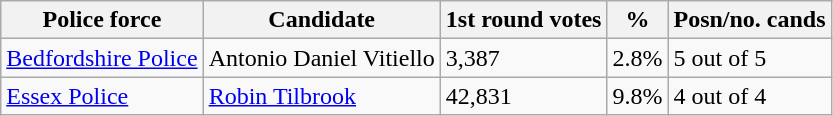<table class="wikitable">
<tr>
<th>Police force</th>
<th>Candidate</th>
<th>1st round votes</th>
<th>%</th>
<th>Posn/no. cands</th>
</tr>
<tr>
<td><a href='#'>Bedfordshire Police</a></td>
<td>Antonio Daniel Vitiello</td>
<td>3,387</td>
<td>2.8%</td>
<td>5 out of 5</td>
</tr>
<tr>
<td><a href='#'>Essex Police</a></td>
<td><a href='#'>Robin Tilbrook</a></td>
<td>42,831</td>
<td>9.8%</td>
<td>4 out of 4</td>
</tr>
</table>
